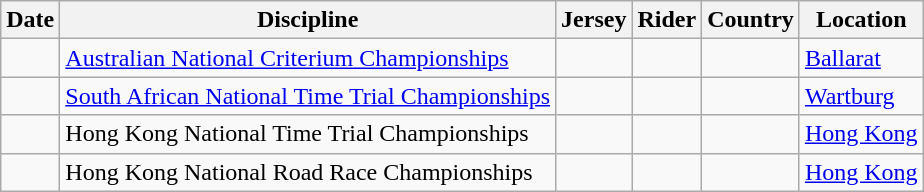<table class="wikitable">
<tr>
<th>Date</th>
<th>Discipline</th>
<th>Jersey</th>
<th>Rider</th>
<th>Country</th>
<th>Location</th>
</tr>
<tr>
<td></td>
<td><a href='#'>Australian National Criterium Championships</a></td>
<td></td>
<td></td>
<td></td>
<td><a href='#'>Ballarat</a></td>
</tr>
<tr>
<td></td>
<td><a href='#'>South African National Time Trial Championships</a></td>
<td></td>
<td></td>
<td></td>
<td><a href='#'>Wartburg</a></td>
</tr>
<tr>
<td></td>
<td>Hong Kong National Time Trial Championships</td>
<td></td>
<td></td>
<td></td>
<td><a href='#'>Hong Kong</a></td>
</tr>
<tr>
<td></td>
<td>Hong Kong National Road Race Championships</td>
<td></td>
<td></td>
<td></td>
<td><a href='#'>Hong Kong</a></td>
</tr>
</table>
